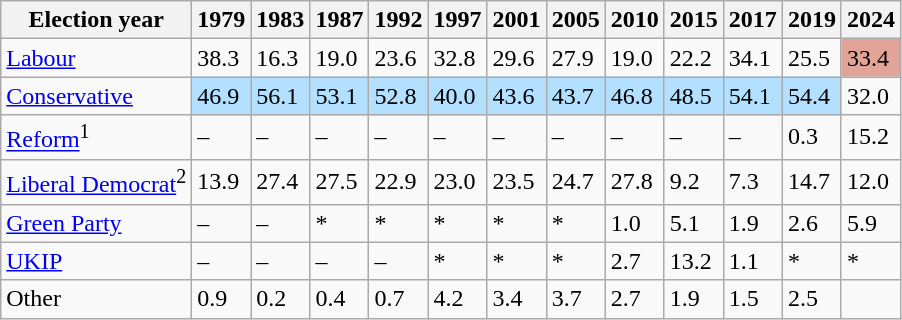<table class="wikitable">
<tr>
<th>Election year</th>
<th>1979</th>
<th>1983</th>
<th>1987</th>
<th>1992</th>
<th>1997</th>
<th>2001</th>
<th>2005</th>
<th>2010</th>
<th>2015</th>
<th>2017</th>
<th>2019</th>
<th>2024</th>
</tr>
<tr>
<td><a href='#'>Labour</a></td>
<td>38.3</td>
<td>16.3</td>
<td>19.0</td>
<td>23.6</td>
<td>32.8</td>
<td>29.6</td>
<td>27.9</td>
<td>19.0</td>
<td>22.2</td>
<td>34.1</td>
<td>25.5</td>
<td style="background-color:#e2a499;">33.4</td>
</tr>
<tr>
<td><a href='#'>Conservative</a></td>
<td style="background:#B3E0FF">46.9</td>
<td style="background:#B3E0FF">56.1</td>
<td style="background:#B3E0FF">53.1</td>
<td style="background:#B3E0FF">52.8</td>
<td style="background:#B3E0FF">40.0</td>
<td style="background:#B3E0FF">43.6</td>
<td style="background:#B3E0FF">43.7</td>
<td style="background:#B3E0FF">46.8</td>
<td style="background:#B3E0FF">48.5</td>
<td style="background:#B3E0FF">54.1</td>
<td style="background:#B3E0FF">54.4</td>
<td>32.0</td>
</tr>
<tr>
<td><a href='#'>Reform</a><sup>1</sup></td>
<td>–</td>
<td>–</td>
<td>–</td>
<td>–</td>
<td>–</td>
<td>–</td>
<td>–</td>
<td>–</td>
<td>–</td>
<td>–</td>
<td>0.3</td>
<td>15.2</td>
</tr>
<tr>
<td><a href='#'>Liberal Democrat</a><sup>2</sup></td>
<td>13.9</td>
<td>27.4</td>
<td>27.5</td>
<td>22.9</td>
<td>23.0</td>
<td>23.5</td>
<td>24.7</td>
<td>27.8</td>
<td>9.2</td>
<td>7.3</td>
<td>14.7</td>
<td>12.0</td>
</tr>
<tr>
<td><a href='#'>Green Party</a></td>
<td>–</td>
<td>–</td>
<td>*</td>
<td>*</td>
<td>*</td>
<td>*</td>
<td>*</td>
<td>1.0</td>
<td>5.1</td>
<td>1.9</td>
<td>2.6</td>
<td>5.9</td>
</tr>
<tr>
<td><a href='#'>UKIP</a></td>
<td>–</td>
<td>–</td>
<td>–</td>
<td>–</td>
<td>*</td>
<td>*</td>
<td>*</td>
<td>2.7</td>
<td>13.2</td>
<td>1.1</td>
<td>*</td>
<td>*</td>
</tr>
<tr>
<td>Other</td>
<td>0.9</td>
<td>0.2</td>
<td>0.4</td>
<td>0.7</td>
<td>4.2</td>
<td>3.4</td>
<td>3.7</td>
<td>2.7</td>
<td>1.9</td>
<td>1.5</td>
<td>2.5</td>
</tr>
</table>
